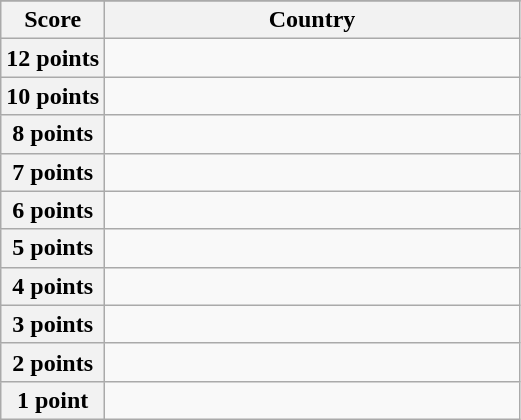<table class="wikitable">
<tr>
</tr>
<tr>
<th scope="col" width="20%">Score</th>
<th scope="col">Country</th>
</tr>
<tr>
<th scope="row">12 points</th>
<td></td>
</tr>
<tr>
<th scope="row">10 points</th>
<td></td>
</tr>
<tr>
<th scope="row">8 points</th>
<td></td>
</tr>
<tr>
<th scope="row">7 points</th>
<td></td>
</tr>
<tr>
<th scope="row">6 points</th>
<td></td>
</tr>
<tr>
<th scope="row">5 points</th>
<td></td>
</tr>
<tr>
<th scope="row">4 points</th>
<td></td>
</tr>
<tr>
<th scope="row">3 points</th>
<td></td>
</tr>
<tr>
<th scope="row">2 points</th>
<td></td>
</tr>
<tr>
<th scope="row">1 point</th>
<td></td>
</tr>
</table>
